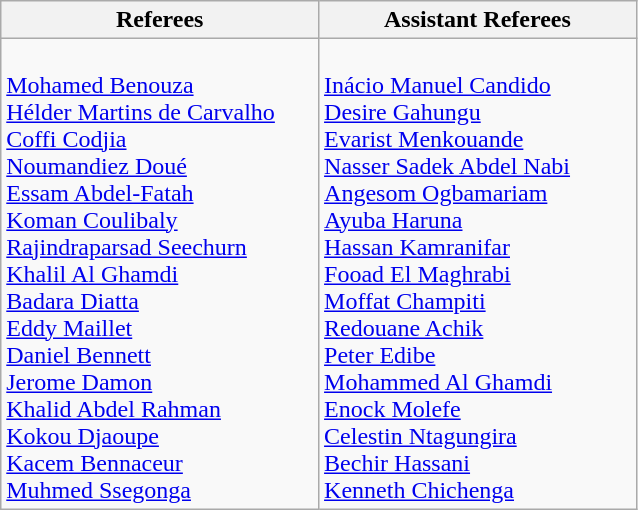<table class=wikitable>
<tr>
<th width=44%>Referees</th>
<th width=44%>Assistant Referees</th>
</tr>
<tr valign=top>
<td><br> <a href='#'>Mohamed Benouza</a><br>
 <a href='#'>Hélder Martins de Carvalho</a><br>
 <a href='#'>Coffi Codjia</a><br>
 <a href='#'>Noumandiez Doué</a><br>
 <a href='#'>Essam Abdel-Fatah</a><br>
 <a href='#'>Koman Coulibaly</a><br>
 <a href='#'>Rajindraparsad Seechurn</a><br>
 <a href='#'>Khalil Al Ghamdi</a><br>
 <a href='#'>Badara Diatta</a><br>
 <a href='#'>Eddy Maillet</a><br>
 <a href='#'>Daniel Bennett</a><br>
 <a href='#'>Jerome Damon</a><br>
 <a href='#'>Khalid Abdel Rahman</a><br>
 <a href='#'>Kokou Djaoupe</a><br>
 <a href='#'>Kacem Bennaceur</a><br>
 <a href='#'>Muhmed Ssegonga</a></td>
<td><br> <a href='#'>Inácio Manuel Candido</a><br>
 <a href='#'>Desire Gahungu</a><br>
 <a href='#'>Evarist Menkouande</a><br>
 <a href='#'>Nasser Sadek Abdel Nabi</a><br>
 <a href='#'>Angesom Ogbamariam</a><br>
 <a href='#'>Ayuba Haruna</a><br>
 <a href='#'>Hassan Kamranifar</a><br>
 <a href='#'>Fooad El Maghrabi</a><br>
 <a href='#'>Moffat Champiti</a><br>
 <a href='#'>Redouane Achik</a><br>
 <a href='#'>Peter Edibe</a><br>
 <a href='#'>Mohammed Al Ghamdi</a><br>
 <a href='#'>Enock Molefe</a><br>
 <a href='#'>Celestin Ntagungira</a><br>
 <a href='#'>Bechir Hassani</a><br>
 <a href='#'>Kenneth Chichenga</a></td>
</tr>
</table>
